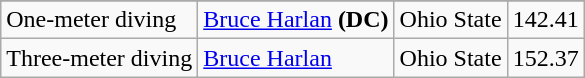<table class="wikitable sortable" style="text-align:left">
<tr>
</tr>
<tr>
<td>One-meter diving</td>
<td><a href='#'>Bruce Harlan</a> <strong>(DC)</strong></td>
<td>Ohio State</td>
<td>142.41</td>
</tr>
<tr>
<td>Three-meter diving</td>
<td><a href='#'>Bruce Harlan</a></td>
<td>Ohio State</td>
<td>152.37</td>
</tr>
</table>
